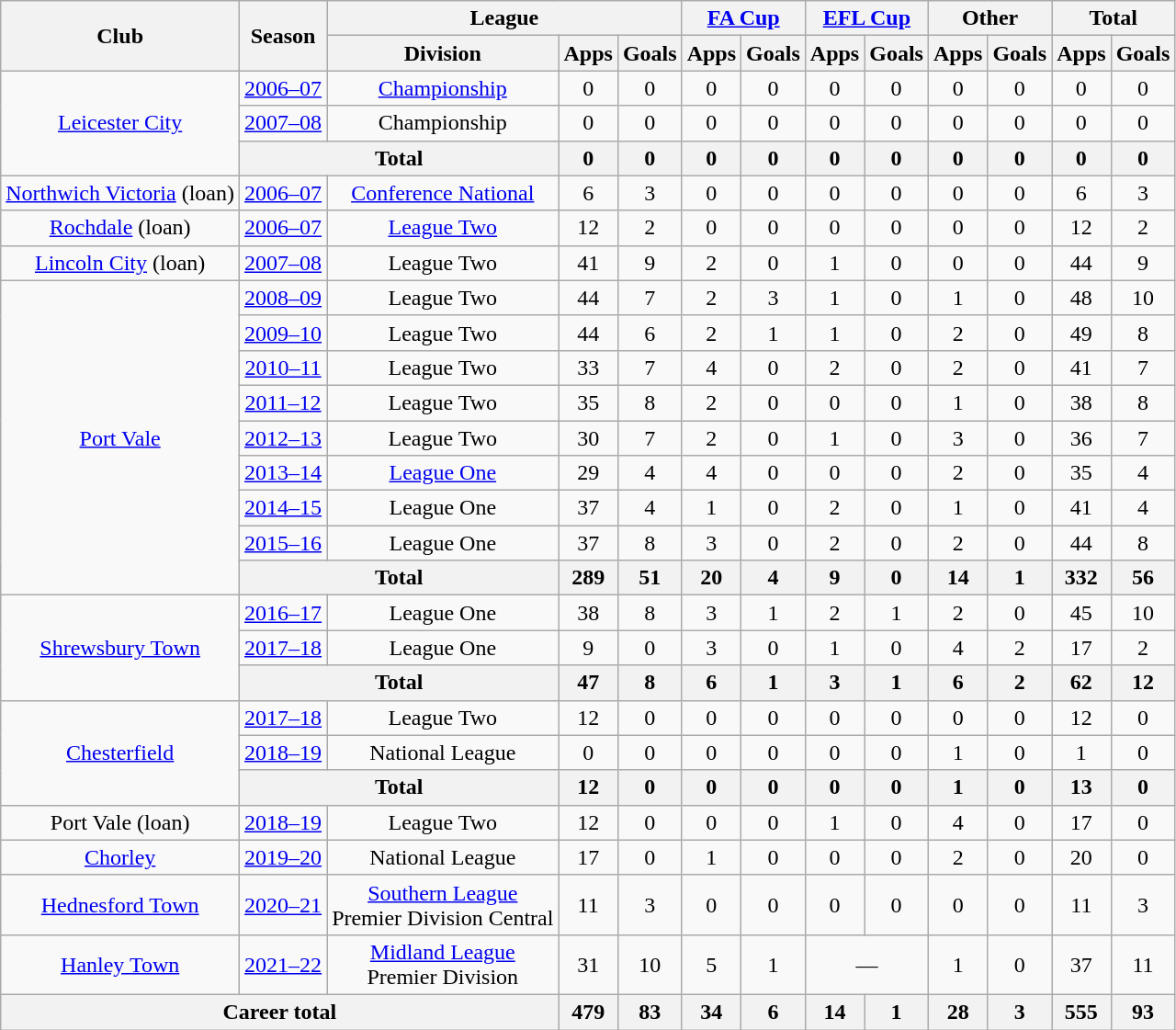<table class="wikitable" style="text-align:center">
<tr>
<th rowspan="2">Club</th>
<th rowspan="2">Season</th>
<th colspan="3">League</th>
<th colspan="2"><a href='#'>FA Cup</a></th>
<th colspan="2"><a href='#'>EFL Cup</a></th>
<th colspan="2">Other</th>
<th colspan="2">Total</th>
</tr>
<tr>
<th>Division</th>
<th>Apps</th>
<th>Goals</th>
<th>Apps</th>
<th>Goals</th>
<th>Apps</th>
<th>Goals</th>
<th>Apps</th>
<th>Goals</th>
<th>Apps</th>
<th>Goals</th>
</tr>
<tr>
<td rowspan="3"><a href='#'>Leicester City</a></td>
<td><a href='#'>2006–07</a></td>
<td><a href='#'>Championship</a></td>
<td>0</td>
<td>0</td>
<td>0</td>
<td>0</td>
<td>0</td>
<td>0</td>
<td>0</td>
<td>0</td>
<td>0</td>
<td>0</td>
</tr>
<tr>
<td><a href='#'>2007–08</a></td>
<td>Championship</td>
<td>0</td>
<td>0</td>
<td>0</td>
<td>0</td>
<td>0</td>
<td>0</td>
<td>0</td>
<td>0</td>
<td>0</td>
<td>0</td>
</tr>
<tr>
<th colspan="2">Total</th>
<th>0</th>
<th>0</th>
<th>0</th>
<th>0</th>
<th>0</th>
<th>0</th>
<th>0</th>
<th>0</th>
<th>0</th>
<th>0</th>
</tr>
<tr>
<td><a href='#'>Northwich Victoria</a> (loan)</td>
<td><a href='#'>2006–07</a></td>
<td><a href='#'>Conference National</a></td>
<td>6</td>
<td>3</td>
<td>0</td>
<td>0</td>
<td>0</td>
<td>0</td>
<td>0</td>
<td>0</td>
<td>6</td>
<td>3</td>
</tr>
<tr>
<td><a href='#'>Rochdale</a> (loan)</td>
<td><a href='#'>2006–07</a></td>
<td><a href='#'>League Two</a></td>
<td>12</td>
<td>2</td>
<td>0</td>
<td>0</td>
<td>0</td>
<td>0</td>
<td>0</td>
<td>0</td>
<td>12</td>
<td>2</td>
</tr>
<tr>
<td><a href='#'>Lincoln City</a> (loan)</td>
<td><a href='#'>2007–08</a></td>
<td>League Two</td>
<td>41</td>
<td>9</td>
<td>2</td>
<td>0</td>
<td>1</td>
<td>0</td>
<td>0</td>
<td>0</td>
<td>44</td>
<td>9</td>
</tr>
<tr>
<td rowspan="9"><a href='#'>Port Vale</a></td>
<td><a href='#'>2008–09</a></td>
<td>League Two</td>
<td>44</td>
<td>7</td>
<td>2</td>
<td>3</td>
<td>1</td>
<td>0</td>
<td>1</td>
<td>0</td>
<td>48</td>
<td>10</td>
</tr>
<tr>
<td><a href='#'>2009–10</a></td>
<td>League Two</td>
<td>44</td>
<td>6</td>
<td>2</td>
<td>1</td>
<td>1</td>
<td>0</td>
<td>2</td>
<td>0</td>
<td>49</td>
<td>8</td>
</tr>
<tr>
<td><a href='#'>2010–11</a></td>
<td>League Two</td>
<td>33</td>
<td>7</td>
<td>4</td>
<td>0</td>
<td>2</td>
<td>0</td>
<td>2</td>
<td>0</td>
<td>41</td>
<td>7</td>
</tr>
<tr>
<td><a href='#'>2011–12</a></td>
<td>League Two</td>
<td>35</td>
<td>8</td>
<td>2</td>
<td>0</td>
<td>0</td>
<td>0</td>
<td>1</td>
<td>0</td>
<td>38</td>
<td>8</td>
</tr>
<tr>
<td><a href='#'>2012–13</a></td>
<td>League Two</td>
<td>30</td>
<td>7</td>
<td>2</td>
<td>0</td>
<td>1</td>
<td>0</td>
<td>3</td>
<td>0</td>
<td>36</td>
<td>7</td>
</tr>
<tr>
<td><a href='#'>2013–14</a></td>
<td><a href='#'>League One</a></td>
<td>29</td>
<td>4</td>
<td>4</td>
<td>0</td>
<td>0</td>
<td>0</td>
<td>2</td>
<td>0</td>
<td>35</td>
<td>4</td>
</tr>
<tr>
<td><a href='#'>2014–15</a></td>
<td>League One</td>
<td>37</td>
<td>4</td>
<td>1</td>
<td>0</td>
<td>2</td>
<td>0</td>
<td>1</td>
<td>0</td>
<td>41</td>
<td>4</td>
</tr>
<tr>
<td><a href='#'>2015–16</a></td>
<td>League One</td>
<td>37</td>
<td>8</td>
<td>3</td>
<td>0</td>
<td>2</td>
<td>0</td>
<td>2</td>
<td>0</td>
<td>44</td>
<td>8</td>
</tr>
<tr>
<th colspan="2">Total</th>
<th>289</th>
<th>51</th>
<th>20</th>
<th>4</th>
<th>9</th>
<th>0</th>
<th>14</th>
<th>1</th>
<th>332</th>
<th>56</th>
</tr>
<tr>
<td rowspan="3"><a href='#'>Shrewsbury Town</a></td>
<td><a href='#'>2016–17</a></td>
<td>League One</td>
<td>38</td>
<td>8</td>
<td>3</td>
<td>1</td>
<td>2</td>
<td>1</td>
<td>2</td>
<td>0</td>
<td>45</td>
<td>10</td>
</tr>
<tr>
<td><a href='#'>2017–18</a></td>
<td>League One</td>
<td>9</td>
<td>0</td>
<td>3</td>
<td>0</td>
<td>1</td>
<td>0</td>
<td>4</td>
<td>2</td>
<td>17</td>
<td>2</td>
</tr>
<tr>
<th colspan="2">Total</th>
<th>47</th>
<th>8</th>
<th>6</th>
<th>1</th>
<th>3</th>
<th>1</th>
<th>6</th>
<th>2</th>
<th>62</th>
<th>12</th>
</tr>
<tr>
<td rowspan="3"><a href='#'>Chesterfield</a></td>
<td><a href='#'>2017–18</a></td>
<td>League Two</td>
<td>12</td>
<td>0</td>
<td>0</td>
<td>0</td>
<td>0</td>
<td>0</td>
<td>0</td>
<td>0</td>
<td>12</td>
<td>0</td>
</tr>
<tr>
<td><a href='#'>2018–19</a></td>
<td>National League</td>
<td>0</td>
<td>0</td>
<td>0</td>
<td>0</td>
<td>0</td>
<td>0</td>
<td>1</td>
<td>0</td>
<td>1</td>
<td>0</td>
</tr>
<tr>
<th colspan="2">Total</th>
<th>12</th>
<th>0</th>
<th>0</th>
<th>0</th>
<th>0</th>
<th>0</th>
<th>1</th>
<th>0</th>
<th>13</th>
<th>0</th>
</tr>
<tr>
<td>Port Vale (loan)</td>
<td><a href='#'>2018–19</a></td>
<td>League Two</td>
<td>12</td>
<td>0</td>
<td>0</td>
<td>0</td>
<td>1</td>
<td>0</td>
<td>4</td>
<td>0</td>
<td>17</td>
<td>0</td>
</tr>
<tr>
<td><a href='#'>Chorley</a></td>
<td><a href='#'>2019–20</a></td>
<td>National League</td>
<td>17</td>
<td>0</td>
<td>1</td>
<td>0</td>
<td>0</td>
<td>0</td>
<td>2</td>
<td>0</td>
<td>20</td>
<td>0</td>
</tr>
<tr>
<td><a href='#'>Hednesford Town</a></td>
<td><a href='#'>2020–21</a></td>
<td><a href='#'>Southern League</a><br>Premier Division Central</td>
<td>11</td>
<td>3</td>
<td>0</td>
<td>0</td>
<td>0</td>
<td>0</td>
<td>0</td>
<td>0</td>
<td>11</td>
<td>3</td>
</tr>
<tr>
<td><a href='#'>Hanley Town</a></td>
<td><a href='#'>2021–22</a></td>
<td><a href='#'>Midland League</a><br>Premier Division</td>
<td>31</td>
<td>10</td>
<td>5</td>
<td>1</td>
<td colspan=2>—</td>
<td>1</td>
<td>0</td>
<td>37</td>
<td>11</td>
</tr>
<tr>
<th colspan="3">Career total</th>
<th>479</th>
<th>83</th>
<th>34</th>
<th>6</th>
<th>14</th>
<th>1</th>
<th>28</th>
<th>3</th>
<th>555</th>
<th>93</th>
</tr>
</table>
